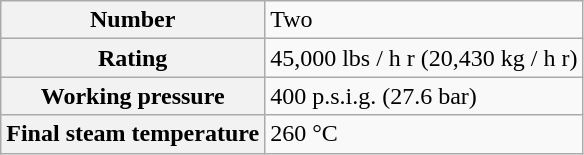<table class="wikitable plainrowheaders">
<tr>
<th scope=row>Number</th>
<td>Two</td>
</tr>
<tr>
<th scope=row>Rating</th>
<td>45,000 lbs / h r   (20,430 kg /  h r)</td>
</tr>
<tr>
<th scope=row>Working pressure</th>
<td>400 p.s.i.g.    (27.6 bar)</td>
</tr>
<tr>
<th scope=row>Final steam temperature</th>
<td>260 °C</td>
</tr>
</table>
